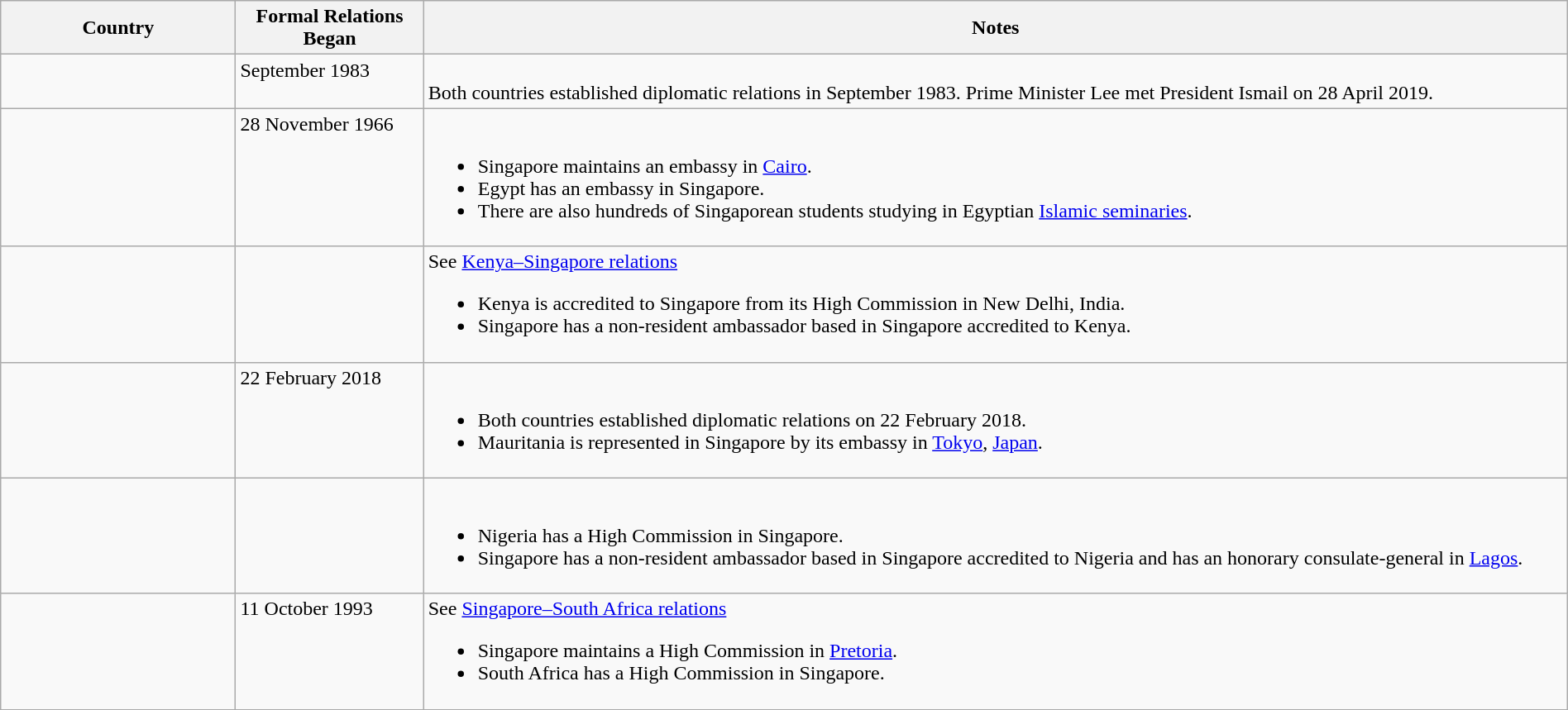<table class="wikitable sortable" style="width:100%; margin:auto;">
<tr>
<th style="width:15%;">Country</th>
<th style="width:12%;">Formal Relations Began</th>
<th>Notes</th>
</tr>
<tr valign="top">
<td></td>
<td> September 1983</td>
<td><br>Both countries established diplomatic relations in September 1983. Prime Minister Lee met President Ismail on 28 April 2019.</td>
</tr>
<tr valign="top">
<td></td>
<td>28 November 1966</td>
<td><br><ul><li>Singapore maintains an embassy in <a href='#'>Cairo</a>.</li><li>Egypt has an embassy in Singapore.</li><li>There are also hundreds of Singaporean students studying in Egyptian <a href='#'>Islamic seminaries</a>.</li></ul></td>
</tr>
<tr valign="top">
<td></td>
<td></td>
<td>See <a href='#'>Kenya–Singapore relations</a><br><ul><li>Kenya is accredited to Singapore from its High Commission in New Delhi, India.</li><li>Singapore has a non-resident ambassador based in Singapore accredited to Kenya.</li></ul></td>
</tr>
<tr valign="top">
<td></td>
<td>22 February 2018</td>
<td><br><ul><li>Both countries established diplomatic relations on 22 February 2018.</li><li>Mauritania is represented in Singapore by its embassy in <a href='#'>Tokyo</a>, <a href='#'>Japan</a>.</li></ul></td>
</tr>
<tr valign="top">
<td></td>
<td></td>
<td><br><ul><li>Nigeria has a High Commission in Singapore.</li><li>Singapore has a non-resident ambassador based in Singapore accredited to Nigeria and has an honorary consulate-general in <a href='#'>Lagos</a>.</li></ul></td>
</tr>
<tr valign="top">
<td></td>
<td>11 October 1993</td>
<td>See <a href='#'>Singapore–South Africa relations</a><br><ul><li>Singapore maintains a High Commission in <a href='#'>Pretoria</a>.</li><li>South Africa has a High Commission in Singapore.</li></ul></td>
</tr>
</table>
